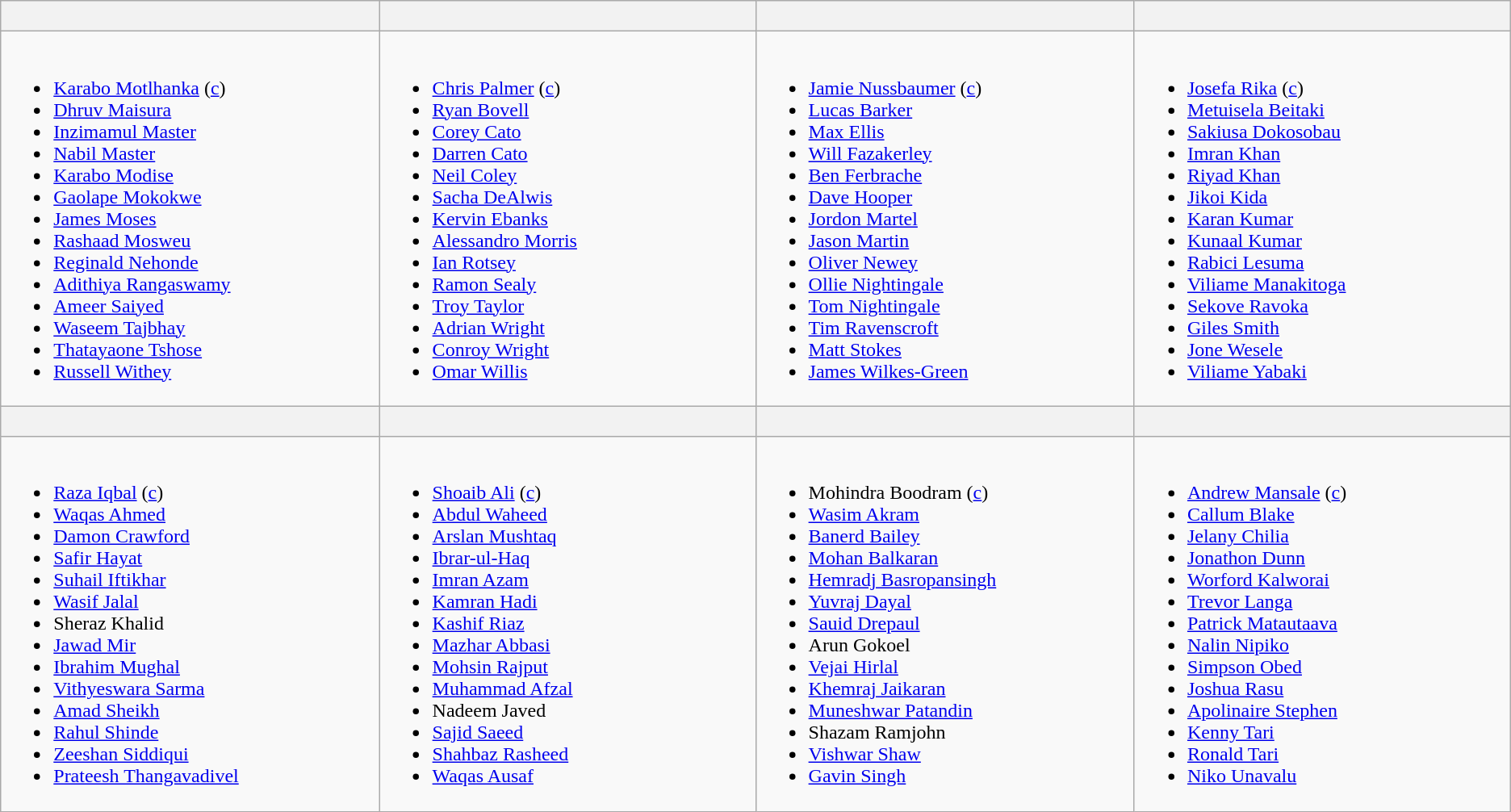<table class="wikitable">
<tr>
<th width=330><br><small></small></th>
<th width=330><br><small></small></th>
<th width=330><br><small></small></th>
<th width=330><br><small></small></th>
</tr>
<tr>
<td valign=top><br><ul><li><a href='#'>Karabo Motlhanka</a> (<a href='#'>c</a>)</li><li><a href='#'>Dhruv Maisura</a></li><li><a href='#'>Inzimamul Master</a></li><li><a href='#'>Nabil Master</a></li><li><a href='#'>Karabo Modise</a></li><li><a href='#'>Gaolape Mokokwe</a></li><li><a href='#'>James Moses</a></li><li><a href='#'>Rashaad Mosweu</a></li><li><a href='#'>Reginald Nehonde</a></li><li><a href='#'>Adithiya Rangaswamy</a></li><li><a href='#'>Ameer Saiyed</a></li><li><a href='#'>Waseem Tajbhay</a></li><li><a href='#'>Thatayaone Tshose</a></li><li><a href='#'>Russell Withey</a></li></ul></td>
<td valign=top><br><ul><li><a href='#'>Chris Palmer</a> (<a href='#'>c</a>)</li><li><a href='#'>Ryan Bovell</a></li><li><a href='#'>Corey Cato</a></li><li><a href='#'>Darren Cato</a></li><li><a href='#'>Neil Coley</a></li><li><a href='#'>Sacha DeAlwis</a></li><li><a href='#'>Kervin Ebanks</a></li><li><a href='#'>Alessandro Morris</a></li><li><a href='#'>Ian Rotsey</a></li><li><a href='#'>Ramon Sealy</a></li><li><a href='#'>Troy Taylor</a></li><li><a href='#'>Adrian Wright</a></li><li><a href='#'>Conroy Wright</a></li><li><a href='#'>Omar Willis</a></li></ul></td>
<td valign=top><br><ul><li><a href='#'>Jamie Nussbaumer</a> (<a href='#'>c</a>)</li><li><a href='#'>Lucas Barker</a></li><li><a href='#'>Max Ellis</a></li><li><a href='#'>Will Fazakerley</a></li><li><a href='#'>Ben Ferbrache</a></li><li><a href='#'>Dave Hooper</a></li><li><a href='#'>Jordon Martel</a></li><li><a href='#'>Jason Martin</a></li><li><a href='#'>Oliver Newey</a></li><li><a href='#'>Ollie Nightingale</a></li><li><a href='#'>Tom Nightingale</a></li><li><a href='#'>Tim Ravenscroft</a></li><li><a href='#'>Matt Stokes</a></li><li><a href='#'>James Wilkes-Green</a></li></ul></td>
<td valign=top><br><ul><li><a href='#'>Josefa Rika</a> (<a href='#'>c</a>)</li><li><a href='#'>Metuisela Beitaki</a></li><li><a href='#'>Sakiusa Dokosobau</a></li><li><a href='#'>Imran Khan</a></li><li><a href='#'>Riyad Khan</a></li><li><a href='#'>Jikoi Kida</a></li><li><a href='#'>Karan Kumar</a></li><li><a href='#'>Kunaal Kumar</a></li><li><a href='#'>Rabici Lesuma</a></li><li><a href='#'>Viliame Manakitoga</a></li><li><a href='#'>Sekove Ravoka</a></li><li><a href='#'>Giles Smith</a></li><li><a href='#'>Jone Wesele</a></li><li><a href='#'>Viliame Yabaki</a></li></ul></td>
</tr>
<tr>
<th width=330><br><small></small></th>
<th width=330></th>
<th width=330></th>
<th width=330><br><small></small></th>
</tr>
<tr>
<td valign=top><br><ul><li><a href='#'>Raza Iqbal</a> (<a href='#'>c</a>)</li><li><a href='#'>Waqas Ahmed</a></li><li><a href='#'>Damon Crawford</a></li><li><a href='#'>Safir Hayat</a></li><li><a href='#'>Suhail Iftikhar</a></li><li><a href='#'>Wasif Jalal</a></li><li>Sheraz Khalid</li><li><a href='#'>Jawad Mir</a></li><li><a href='#'>Ibrahim Mughal</a></li><li><a href='#'>Vithyeswara Sarma</a></li><li><a href='#'>Amad Sheikh</a></li><li><a href='#'>Rahul Shinde</a></li><li><a href='#'>Zeeshan Siddiqui</a></li><li><a href='#'>Prateesh Thangavadivel</a></li></ul></td>
<td valign=top><br><ul><li><a href='#'>Shoaib Ali</a> (<a href='#'>c</a>)</li><li><a href='#'>Abdul Waheed</a></li><li><a href='#'>Arslan Mushtaq</a></li><li><a href='#'>Ibrar-ul-Haq</a></li><li><a href='#'>Imran Azam</a></li><li><a href='#'>Kamran Hadi</a></li><li><a href='#'>Kashif Riaz</a></li><li><a href='#'>Mazhar Abbasi</a></li><li><a href='#'>Mohsin Rajput</a></li><li><a href='#'>Muhammad Afzal</a></li><li>Nadeem Javed</li><li><a href='#'>Sajid Saeed</a></li><li><a href='#'>Shahbaz Rasheed</a></li><li><a href='#'>Waqas Ausaf</a></li></ul></td>
<td valign=top><br><ul><li>Mohindra Boodram (<a href='#'>c</a>)</li><li><a href='#'>Wasim Akram</a></li><li><a href='#'>Banerd Bailey</a></li><li><a href='#'>Mohan Balkaran</a></li><li><a href='#'>Hemradj Basropansingh</a></li><li><a href='#'>Yuvraj Dayal</a></li><li><a href='#'>Sauid Drepaul</a></li><li>Arun Gokoel</li><li><a href='#'>Vejai Hirlal</a></li><li><a href='#'>Khemraj Jaikaran</a></li><li><a href='#'>Muneshwar Patandin</a></li><li>Shazam Ramjohn</li><li><a href='#'>Vishwar Shaw</a></li><li><a href='#'>Gavin Singh</a></li></ul></td>
<td valign=top><br><ul><li><a href='#'>Andrew Mansale</a> (<a href='#'>c</a>)</li><li><a href='#'>Callum Blake</a></li><li><a href='#'>Jelany Chilia</a></li><li><a href='#'>Jonathon Dunn</a></li><li><a href='#'>Worford Kalworai</a></li><li><a href='#'>Trevor Langa</a></li><li><a href='#'>Patrick Matautaava</a></li><li><a href='#'>Nalin Nipiko</a></li><li><a href='#'>Simpson Obed</a></li><li><a href='#'>Joshua Rasu</a></li><li><a href='#'>Apolinaire Stephen</a></li><li><a href='#'>Kenny Tari</a></li><li><a href='#'>Ronald Tari</a></li><li><a href='#'>Niko Unavalu</a></li></ul></td>
</tr>
</table>
